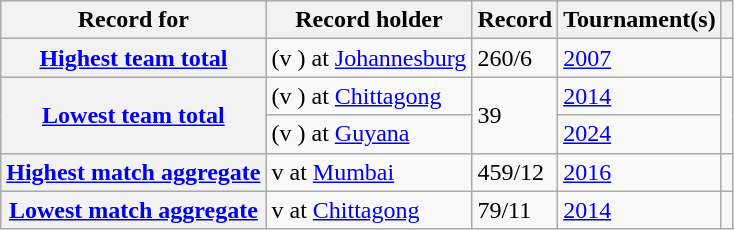<table class="wikitable plainrowheaders">
<tr>
<th scope="col">Record for</th>
<th scope="col">Record holder</th>
<th scope="col">Record</th>
<th scope="col">Tournament(s)</th>
<th scope="col"></th>
</tr>
<tr>
<th scope="row"><a href='#'>Highest team total</a></th>
<td> (v ) at <a href='#'>Johannesburg</a></td>
<td>260/6</td>
<td><a href='#'>2007</a></td>
<td></td>
</tr>
<tr>
<th scope="rowgroup" rowspan=2><a href='#'>Lowest team total</a></th>
<td> (v ) at <a href='#'>Chittagong</a></td>
<td rowspan=2>39</td>
<td><a href='#'>2014</a></td>
<td rowspan=2></td>
</tr>
<tr>
<td> (v ) at <a href='#'>Guyana</a></td>
<td><a href='#'>2024</a></td>
</tr>
<tr>
<th scope="row"><a href='#'>Highest match aggregate</a></th>
<td> v  at <a href='#'>Mumbai</a></td>
<td>459/12</td>
<td><a href='#'>2016</a></td>
<td></td>
</tr>
<tr>
<th scope="row"><a href='#'>Lowest match aggregate</a></th>
<td> v  at <a href='#'>Chittagong</a></td>
<td>79/11</td>
<td><a href='#'>2014</a></td>
<td></td>
</tr>
</table>
